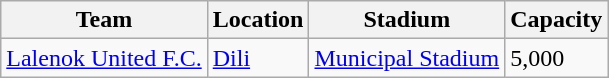<table class="wikitable sortable">
<tr>
<th>Team</th>
<th>Location</th>
<th>Stadium</th>
<th>Capacity</th>
</tr>
<tr>
<td><a href='#'>Lalenok United F.C.</a></td>
<td><a href='#'>Dili</a></td>
<td><a href='#'>Municipal Stadium</a></td>
<td>5,000</td>
</tr>
</table>
